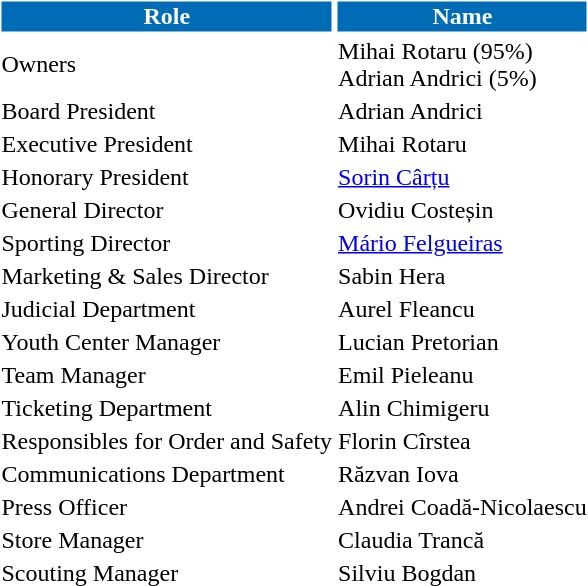<table class="toccolours">
<tr>
<th style="background:#006cb5;color:#fefefe;border:1px solid #fefefe;">Role</th>
<th style="background:#006cb5;color:#fefefe;border:1px solid #fefefe;">Name</th>
</tr>
<tr>
<td>Owners</td>
<td> Mihai Rotaru (95%)<br> Adrian Andrici (5%)</td>
</tr>
<tr>
<td>Board President</td>
<td> Adrian Andrici</td>
</tr>
<tr>
<td>Executive President</td>
<td> Mihai Rotaru</td>
</tr>
<tr>
<td>Honorary President</td>
<td> <a href='#'>Sorin Cârțu</a></td>
</tr>
<tr>
<td>General Director</td>
<td> Ovidiu Costeșin</td>
</tr>
<tr>
<td>Sporting Director</td>
<td> <a href='#'>Mário Felgueiras</a></td>
</tr>
<tr>
<td>Marketing & Sales Director</td>
<td> Sabin Hera</td>
</tr>
<tr>
<td>Judicial Department</td>
<td> Aurel Fleancu</td>
</tr>
<tr>
<td>Youth Center Manager</td>
<td> Lucian Pretorian</td>
</tr>
<tr>
<td>Team Manager</td>
<td> Emil Pieleanu</td>
</tr>
<tr>
<td>Ticketing Department</td>
<td> Alin Chimigeru</td>
</tr>
<tr>
<td>Responsibles for Order and Safety</td>
<td> Florin Cîrstea</td>
</tr>
<tr>
<td>Communications Department</td>
<td> Răzvan Iova</td>
</tr>
<tr>
<td>Press Officer</td>
<td> Andrei Coadă-Nicolaescu</td>
</tr>
<tr>
<td>Store Manager</td>
<td> Claudia Trancă</td>
</tr>
<tr>
<td>Scouting Manager</td>
<td> Silviu Bogdan</td>
</tr>
</table>
